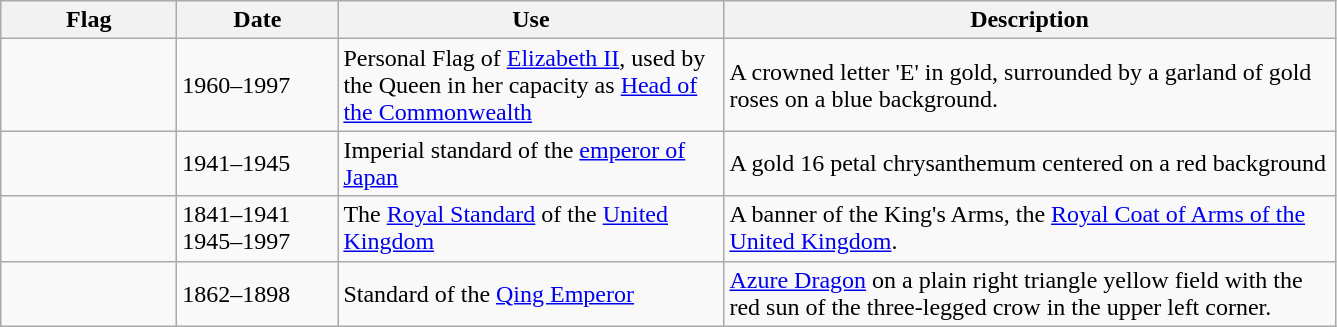<table class="wikitable" style="background:#f9f9f9">
<tr>
<th width="110">Flag</th>
<th width="100">Date</th>
<th width="250">Use</th>
<th width="400">Description</th>
</tr>
<tr>
<td></td>
<td>1960–1997</td>
<td>Personal Flag of <a href='#'>Elizabeth II</a>, used by the Queen in her capacity as <a href='#'>Head of the Commonwealth</a></td>
<td>A crowned letter 'E' in gold, surrounded by a garland of gold roses on a blue background.</td>
</tr>
<tr>
<td></td>
<td>1941–1945</td>
<td>Imperial standard of the <a href='#'>emperor of Japan</a></td>
<td>A gold 16 petal chrysanthemum centered on a red background</td>
</tr>
<tr>
<td></td>
<td>1841–1941<br>1945–1997</td>
<td>The <a href='#'>Royal Standard</a> of the <a href='#'>United Kingdom</a></td>
<td>A banner of the King's Arms, the <a href='#'>Royal Coat of Arms of the United Kingdom</a>.</td>
</tr>
<tr>
<td></td>
<td>1862–1898</td>
<td>Standard of the <a href='#'>Qing Emperor</a></td>
<td><a href='#'>Azure Dragon</a> on a plain right triangle yellow field with the red sun of the three-legged crow in the upper left corner.</td>
</tr>
</table>
